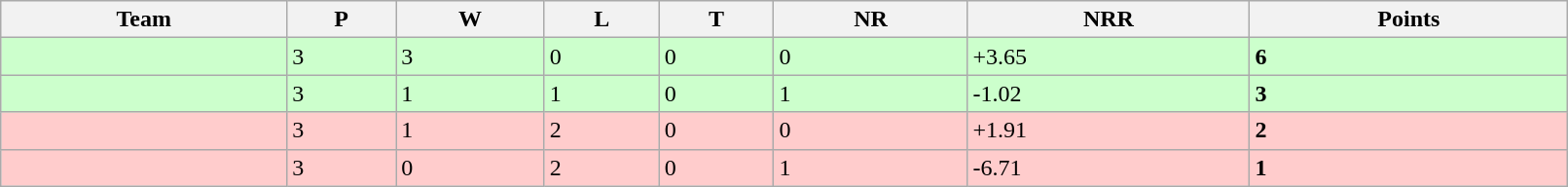<table class="wikitable" width="85%">
<tr>
<th>Team</th>
<th>P</th>
<th>W</th>
<th>L</th>
<th>T</th>
<th>NR</th>
<th>NRR</th>
<th>Points</th>
</tr>
<tr bgcolor="ccffcc">
<td align="left"></td>
<td>3</td>
<td>3</td>
<td>0</td>
<td>0</td>
<td>0</td>
<td>+3.65</td>
<td><strong>6</strong></td>
</tr>
<tr bgcolor="ccffcc">
<td align="left"></td>
<td>3</td>
<td>1</td>
<td>1</td>
<td>0</td>
<td>1</td>
<td>-1.02</td>
<td><strong>3</strong></td>
</tr>
<tr bgcolor="ffcccc">
<td align="left"></td>
<td>3</td>
<td>1</td>
<td>2</td>
<td>0</td>
<td>0</td>
<td>+1.91</td>
<td><strong>2</strong></td>
</tr>
<tr bgcolor="ffcccc">
<td align="left"></td>
<td>3</td>
<td>0</td>
<td>2</td>
<td>0</td>
<td>1</td>
<td>-6.71</td>
<td><strong>1</strong></td>
</tr>
</table>
